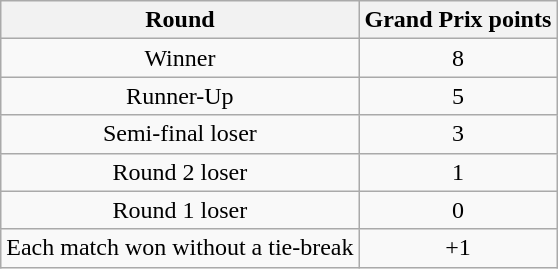<table class="wikitable" style="text-align: center;">
<tr>
<th>Round</th>
<th>Grand Prix points</th>
</tr>
<tr>
<td>Winner</td>
<td>8</td>
</tr>
<tr>
<td>Runner-Up</td>
<td>5</td>
</tr>
<tr>
<td>Semi-final loser</td>
<td>3</td>
</tr>
<tr>
<td>Round 2 loser</td>
<td>1</td>
</tr>
<tr>
<td>Round 1 loser</td>
<td>0</td>
</tr>
<tr>
<td>Each match won without a tie-break</td>
<td>+1</td>
</tr>
</table>
